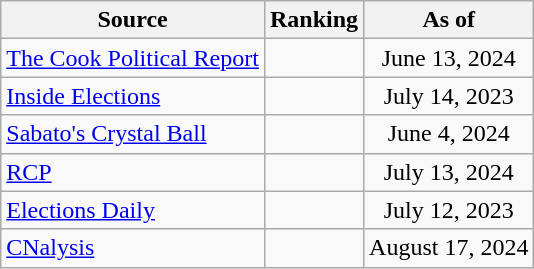<table class="wikitable" style=text-align:center>
<tr>
<th>Source</th>
<th>Ranking</th>
<th>As of</th>
</tr>
<tr>
<td align=left><a href='#'>The Cook Political Report</a></td>
<td></td>
<td>June 13, 2024</td>
</tr>
<tr>
<td align=left><a href='#'>Inside Elections</a></td>
<td></td>
<td>July 14, 2023</td>
</tr>
<tr>
<td align=left><a href='#'>Sabato's Crystal Ball</a></td>
<td></td>
<td>June 4, 2024</td>
</tr>
<tr>
<td align=left><a href='#'>RCP</a></td>
<td></td>
<td>July 13, 2024</td>
</tr>
<tr>
<td align=left><a href='#'>Elections Daily</a></td>
<td></td>
<td>July 12, 2023</td>
</tr>
<tr>
<td align=left><a href='#'>CNalysis</a></td>
<td></td>
<td>August 17, 2024</td>
</tr>
</table>
